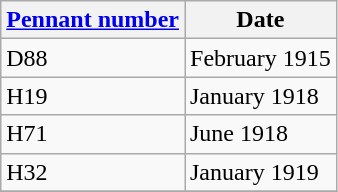<table class="wikitable" style="text-align:left">
<tr>
<th scope="col"><a href='#'>Pennant number</a></th>
<th>Date</th>
</tr>
<tr>
<td scope="row">D88</td>
<td>February 1915</td>
</tr>
<tr>
<td scope="row">H19</td>
<td>January 1918</td>
</tr>
<tr>
<td scope="row">H71</td>
<td>June 1918</td>
</tr>
<tr>
<td scope="row">H32</td>
<td>January 1919</td>
</tr>
<tr>
</tr>
</table>
